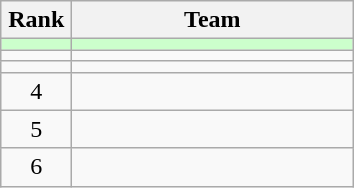<table class="wikitable" style="text-align: center;">
<tr>
<th width=40>Rank</th>
<th width=180>Team</th>
</tr>
<tr bgcolor=#ccffcc align=center>
<td></td>
<td style="text-align:left;"></td>
</tr>
<tr align=center>
<td></td>
<td style="text-align:left;"></td>
</tr>
<tr align=center>
<td></td>
<td style="text-align:left;"></td>
</tr>
<tr align=center>
<td>4</td>
<td style="text-align:left;"></td>
</tr>
<tr align=center>
<td>5</td>
<td style="text-align:left;"></td>
</tr>
<tr align=center>
<td>6</td>
<td style="text-align:left;"></td>
</tr>
</table>
